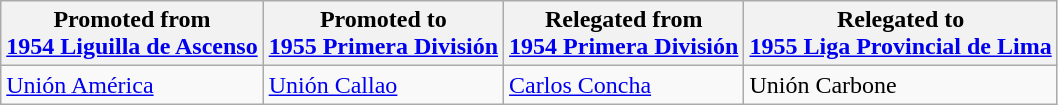<table class="wikitable">
<tr>
<th>Promoted from<br><a href='#'>1954 Liguilla de Ascenso</a></th>
<th>Promoted to<br><a href='#'>1955 Primera División</a></th>
<th>Relegated from<br><a href='#'>1954 Primera División</a></th>
<th>Relegated to<br><a href='#'>1955 Liga Provincial de Lima</a></th>
</tr>
<tr>
<td> <a href='#'>Unión América</a> </td>
<td> <a href='#'>Unión Callao</a> </td>
<td> <a href='#'>Carlos Concha</a> </td>
<td> Unión Carbone </td>
</tr>
</table>
